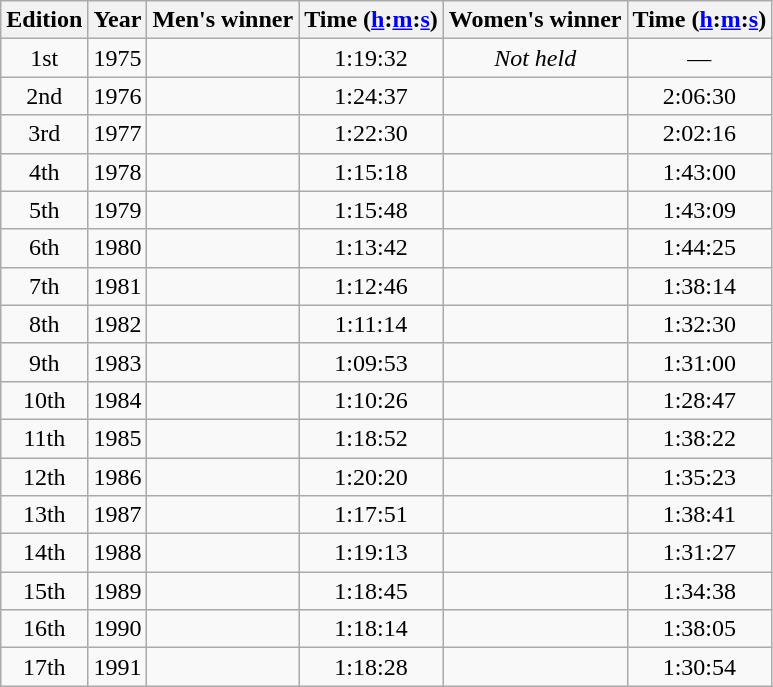<table class="wikitable sortable" style="text-align:center">
<tr>
<th class=unsortable>Edition</th>
<th>Year</th>
<th class=unsortable>Men's winner</th>
<th>Time (<a href='#'>h</a>:<a href='#'>m</a>:<a href='#'>s</a>)</th>
<th class=unsortable>Women's winner</th>
<th>Time (<a href='#'>h</a>:<a href='#'>m</a>:<a href='#'>s</a>)</th>
</tr>
<tr>
<td>1st</td>
<td>1975</td>
<td align=left></td>
<td>1:19:32</td>
<td><em>Not held</em></td>
<td>—</td>
</tr>
<tr>
<td>2nd</td>
<td>1976</td>
<td align=left></td>
<td>1:24:37</td>
<td align=left></td>
<td>2:06:30</td>
</tr>
<tr>
<td>3rd</td>
<td>1977</td>
<td align=left></td>
<td>1:22:30</td>
<td align=left></td>
<td>2:02:16</td>
</tr>
<tr>
<td>4th</td>
<td>1978</td>
<td align=left></td>
<td>1:15:18</td>
<td align=left></td>
<td>1:43:00</td>
</tr>
<tr>
<td>5th</td>
<td>1979</td>
<td align=left></td>
<td>1:15:48</td>
<td align=left></td>
<td>1:43:09</td>
</tr>
<tr>
<td>6th</td>
<td>1980</td>
<td align=left></td>
<td>1:13:42</td>
<td align=left></td>
<td>1:44:25</td>
</tr>
<tr>
<td>7th</td>
<td>1981</td>
<td align=left></td>
<td>1:12:46</td>
<td align=left></td>
<td>1:38:14</td>
</tr>
<tr>
<td>8th</td>
<td>1982</td>
<td align=left></td>
<td>1:11:14</td>
<td align=left></td>
<td>1:32:30</td>
</tr>
<tr>
<td>9th</td>
<td>1983</td>
<td align=left></td>
<td>1:09:53</td>
<td align=left></td>
<td>1:31:00</td>
</tr>
<tr>
<td>10th</td>
<td>1984</td>
<td align=left></td>
<td>1:10:26</td>
<td align=left></td>
<td>1:28:47</td>
</tr>
<tr>
<td>11th</td>
<td>1985</td>
<td align=left></td>
<td>1:18:52</td>
<td align=left></td>
<td>1:38:22</td>
</tr>
<tr>
<td>12th</td>
<td>1986</td>
<td align=left></td>
<td>1:20:20</td>
<td align=left></td>
<td>1:35:23</td>
</tr>
<tr>
<td>13th</td>
<td>1987</td>
<td align=left></td>
<td>1:17:51</td>
<td align=left></td>
<td>1:38:41</td>
</tr>
<tr>
<td>14th</td>
<td>1988</td>
<td align=left></td>
<td>1:19:13</td>
<td align=left></td>
<td>1:31:27</td>
</tr>
<tr>
<td>15th</td>
<td>1989</td>
<td align=left></td>
<td>1:18:45</td>
<td align=left></td>
<td>1:34:38</td>
</tr>
<tr>
<td>16th</td>
<td>1990</td>
<td align=left></td>
<td>1:18:14</td>
<td align=left></td>
<td>1:38:05</td>
</tr>
<tr>
<td>17th</td>
<td>1991</td>
<td align=left></td>
<td>1:18:28</td>
<td align=left></td>
<td>1:30:54</td>
</tr>
</table>
